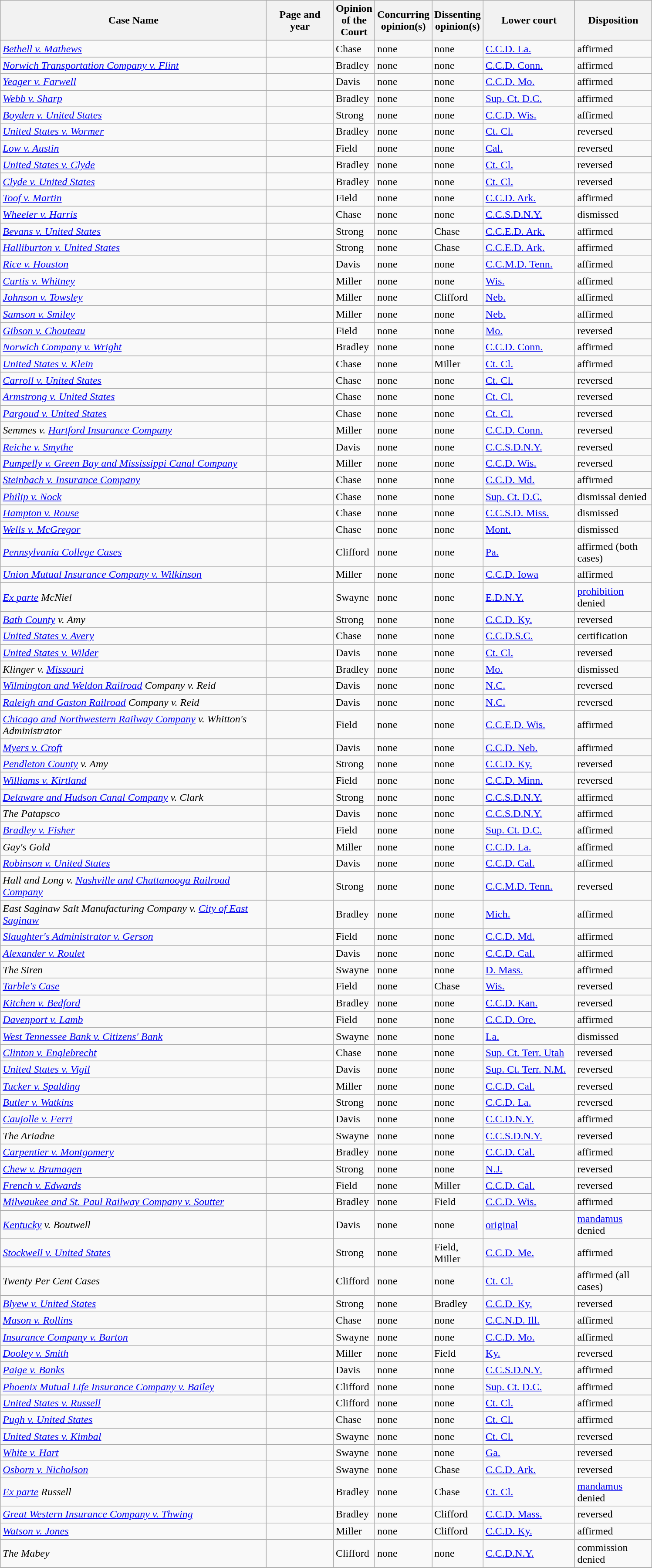<table class="wikitable sortable">
<tr>
<th scope="col" style="width: 400px;">Case Name</th>
<th scope="col" style="width: 95px;">Page and year</th>
<th scope="col" style="width: 10px;">Opinion of the Court</th>
<th scope="col" style="width: 10px;">Concurring opinion(s)</th>
<th scope="col" style="width: 10px;">Dissenting opinion(s)</th>
<th scope="col" style="width: 133px;">Lower court</th>
<th scope="col" style="width: 110px;">Disposition</th>
</tr>
<tr>
<td><em><a href='#'>Bethell v. Mathews</a></em></td>
<td align="right"></td>
<td>Chase</td>
<td>none</td>
<td>none</td>
<td><a href='#'>C.C.D. La.</a></td>
<td>affirmed</td>
</tr>
<tr>
<td><em><a href='#'>Norwich Transportation Company v. Flint</a></em></td>
<td align="right"></td>
<td>Bradley</td>
<td>none</td>
<td>none</td>
<td><a href='#'>C.C.D. Conn.</a></td>
<td>affirmed</td>
</tr>
<tr>
<td><em><a href='#'>Yeager v. Farwell</a></em></td>
<td align="right"></td>
<td>Davis</td>
<td>none</td>
<td>none</td>
<td><a href='#'>C.C.D. Mo.</a></td>
<td>affirmed</td>
</tr>
<tr>
<td><em><a href='#'>Webb v. Sharp</a></em></td>
<td align="right"></td>
<td>Bradley</td>
<td>none</td>
<td>none</td>
<td><a href='#'>Sup. Ct. D.C.</a></td>
<td>affirmed</td>
</tr>
<tr>
<td><em><a href='#'>Boyden v. United States</a></em></td>
<td align="right"></td>
<td>Strong</td>
<td>none</td>
<td>none</td>
<td><a href='#'>C.C.D. Wis.</a></td>
<td>affirmed</td>
</tr>
<tr>
<td><em><a href='#'>United States v. Wormer</a></em></td>
<td align="right"></td>
<td>Bradley</td>
<td>none</td>
<td>none</td>
<td><a href='#'>Ct. Cl.</a></td>
<td>reversed</td>
</tr>
<tr>
<td><em><a href='#'>Low v. Austin</a></em></td>
<td align="right"></td>
<td>Field</td>
<td>none</td>
<td>none</td>
<td><a href='#'>Cal.</a></td>
<td>reversed</td>
</tr>
<tr>
<td><em><a href='#'>United States v. Clyde</a></em></td>
<td align="right"></td>
<td>Bradley</td>
<td>none</td>
<td>none</td>
<td><a href='#'>Ct. Cl.</a></td>
<td>reversed</td>
</tr>
<tr>
<td><em><a href='#'>Clyde v. United States</a></em></td>
<td align="right"></td>
<td>Bradley</td>
<td>none</td>
<td>none</td>
<td><a href='#'>Ct. Cl.</a></td>
<td>reversed</td>
</tr>
<tr>
<td><em><a href='#'>Toof v. Martin</a></em></td>
<td align="right"></td>
<td>Field</td>
<td>none</td>
<td>none</td>
<td><a href='#'>C.C.D. Ark.</a></td>
<td>affirmed</td>
</tr>
<tr>
<td><em><a href='#'>Wheeler v. Harris</a></em></td>
<td align="right"></td>
<td>Chase</td>
<td>none</td>
<td>none</td>
<td><a href='#'>C.C.S.D.N.Y.</a></td>
<td>dismissed</td>
</tr>
<tr>
<td><em><a href='#'>Bevans v. United States</a></em></td>
<td align="right"></td>
<td>Strong</td>
<td>none</td>
<td>Chase</td>
<td><a href='#'>C.C.E.D. Ark.</a></td>
<td>affirmed</td>
</tr>
<tr>
<td><em><a href='#'>Halliburton v. United States</a></em></td>
<td align="right"></td>
<td>Strong</td>
<td>none</td>
<td>Chase</td>
<td><a href='#'>C.C.E.D. Ark.</a></td>
<td>affirmed</td>
</tr>
<tr>
<td><em><a href='#'>Rice v. Houston</a></em></td>
<td align="right"></td>
<td>Davis</td>
<td>none</td>
<td>none</td>
<td><a href='#'>C.C.M.D. Tenn.</a></td>
<td>affirmed</td>
</tr>
<tr>
<td><em><a href='#'>Curtis v. Whitney</a></em></td>
<td align="right"></td>
<td>Miller</td>
<td>none</td>
<td>none</td>
<td><a href='#'>Wis.</a></td>
<td>affirmed</td>
</tr>
<tr>
<td><em><a href='#'>Johnson v. Towsley</a></em></td>
<td align="right"></td>
<td>Miller</td>
<td>none</td>
<td>Clifford</td>
<td><a href='#'>Neb.</a></td>
<td>affirmed</td>
</tr>
<tr>
<td><em><a href='#'>Samson v. Smiley</a></em></td>
<td align="right"></td>
<td>Miller</td>
<td>none</td>
<td>none</td>
<td><a href='#'>Neb.</a></td>
<td>affirmed</td>
</tr>
<tr>
<td><em><a href='#'>Gibson v. Chouteau</a></em></td>
<td align="right"></td>
<td>Field</td>
<td>none</td>
<td>none</td>
<td><a href='#'>Mo.</a></td>
<td>reversed</td>
</tr>
<tr>
<td><em><a href='#'>Norwich Company v. Wright</a></em></td>
<td align="right"></td>
<td>Bradley</td>
<td>none</td>
<td>none</td>
<td><a href='#'>C.C.D. Conn.</a></td>
<td>affirmed</td>
</tr>
<tr>
<td><em><a href='#'>United States v. Klein</a></em></td>
<td align="right"></td>
<td>Chase</td>
<td>none</td>
<td>Miller</td>
<td><a href='#'>Ct. Cl.</a></td>
<td>affirmed</td>
</tr>
<tr>
<td><em><a href='#'>Carroll v. United States</a></em></td>
<td align="right"></td>
<td>Chase</td>
<td>none</td>
<td>none</td>
<td><a href='#'>Ct. Cl.</a></td>
<td>reversed</td>
</tr>
<tr>
<td><em><a href='#'>Armstrong v. United States</a></em></td>
<td align="right"></td>
<td>Chase</td>
<td>none</td>
<td>none</td>
<td><a href='#'>Ct. Cl.</a></td>
<td>reversed</td>
</tr>
<tr>
<td><em><a href='#'>Pargoud v. United States</a></em></td>
<td align="right"></td>
<td>Chase</td>
<td>none</td>
<td>none</td>
<td><a href='#'>Ct. Cl.</a></td>
<td>reversed</td>
</tr>
<tr>
<td><em>Semmes v. <a href='#'>Hartford Insurance Company</a></em></td>
<td align="right"></td>
<td>Miller</td>
<td>none</td>
<td>none</td>
<td><a href='#'>C.C.D. Conn.</a></td>
<td>reversed</td>
</tr>
<tr>
<td><em><a href='#'>Reiche v. Smythe</a></em></td>
<td align="right"></td>
<td>Davis</td>
<td>none</td>
<td>none</td>
<td><a href='#'>C.C.S.D.N.Y.</a></td>
<td>reversed</td>
</tr>
<tr>
<td><em><a href='#'>Pumpelly v. Green Bay and Mississippi Canal Company</a></em></td>
<td align="right"></td>
<td>Miller</td>
<td>none</td>
<td>none</td>
<td><a href='#'>C.C.D. Wis.</a></td>
<td>reversed</td>
</tr>
<tr>
<td><em><a href='#'>Steinbach v. Insurance Company</a></em></td>
<td align="right"></td>
<td>Chase</td>
<td>none</td>
<td>none</td>
<td><a href='#'>C.C.D. Md.</a></td>
<td>affirmed</td>
</tr>
<tr>
<td><em><a href='#'>Philip v. Nock</a></em></td>
<td align="right"></td>
<td>Chase</td>
<td>none</td>
<td>none</td>
<td><a href='#'>Sup. Ct. D.C.</a></td>
<td>dismissal denied</td>
</tr>
<tr>
<td><em><a href='#'>Hampton v. Rouse</a></em></td>
<td align="right"></td>
<td>Chase</td>
<td>none</td>
<td>none</td>
<td><a href='#'>C.C.S.D. Miss.</a></td>
<td>dismissed</td>
</tr>
<tr>
<td><em><a href='#'>Wells v. McGregor</a></em></td>
<td align="right"></td>
<td>Chase</td>
<td>none</td>
<td>none</td>
<td><a href='#'>Mont.</a></td>
<td>dismissed</td>
</tr>
<tr>
<td><em><a href='#'>Pennsylvania College Cases</a></em></td>
<td align="right"></td>
<td>Clifford</td>
<td>none</td>
<td>none</td>
<td><a href='#'>Pa.</a></td>
<td>affirmed (both cases)</td>
</tr>
<tr>
<td><em><a href='#'>Union Mutual Insurance Company v. Wilkinson</a></em></td>
<td align="right"></td>
<td>Miller</td>
<td>none</td>
<td>none</td>
<td><a href='#'>C.C.D. Iowa</a></td>
<td>affirmed</td>
</tr>
<tr>
<td><em><a href='#'>Ex parte</a> McNiel</em></td>
<td align="right"></td>
<td>Swayne</td>
<td>none</td>
<td>none</td>
<td><a href='#'>E.D.N.Y.</a></td>
<td><a href='#'>prohibition</a> denied</td>
</tr>
<tr>
<td><em><a href='#'>Bath County</a> v. Amy</em></td>
<td align="right"></td>
<td>Strong</td>
<td>none</td>
<td>none</td>
<td><a href='#'>C.C.D. Ky.</a></td>
<td>reversed</td>
</tr>
<tr>
<td><em><a href='#'>United States v. Avery</a></em></td>
<td align="right"></td>
<td>Chase</td>
<td>none</td>
<td>none</td>
<td><a href='#'>C.C.D.S.C.</a></td>
<td>certification</td>
</tr>
<tr>
<td><em><a href='#'>United States v. Wilder</a></em></td>
<td align="right"></td>
<td>Davis</td>
<td>none</td>
<td>none</td>
<td><a href='#'>Ct. Cl.</a></td>
<td>reversed</td>
</tr>
<tr>
<td><em>Klinger v. <a href='#'>Missouri</a></em></td>
<td align="right"></td>
<td>Bradley</td>
<td>none</td>
<td>none</td>
<td><a href='#'>Mo.</a></td>
<td>dismissed</td>
</tr>
<tr>
<td><em><a href='#'>Wilmington and Weldon Railroad</a> Company v. Reid</em></td>
<td align="right"></td>
<td>Davis</td>
<td>none</td>
<td>none</td>
<td><a href='#'>N.C.</a></td>
<td>reversed</td>
</tr>
<tr>
<td><em><a href='#'>Raleigh and Gaston Railroad</a> Company v. Reid</em></td>
<td align="right"></td>
<td>Davis</td>
<td>none</td>
<td>none</td>
<td><a href='#'>N.C.</a></td>
<td>reversed</td>
</tr>
<tr>
<td><em><a href='#'>Chicago and Northwestern Railway Company</a> v. Whitton's Administrator</em></td>
<td align="right"></td>
<td>Field</td>
<td>none</td>
<td>none</td>
<td><a href='#'>C.C.E.D. Wis.</a></td>
<td>affirmed</td>
</tr>
<tr>
<td><em><a href='#'>Myers v. Croft</a></em></td>
<td align="right"></td>
<td>Davis</td>
<td>none</td>
<td>none</td>
<td><a href='#'>C.C.D. Neb.</a></td>
<td>affirmed</td>
</tr>
<tr>
<td><em><a href='#'>Pendleton County</a> v. Amy</em></td>
<td align="right"></td>
<td>Strong</td>
<td>none</td>
<td>none</td>
<td><a href='#'>C.C.D. Ky.</a></td>
<td>reversed</td>
</tr>
<tr>
<td><em><a href='#'>Williams v. Kirtland</a></em></td>
<td align="right"></td>
<td>Field</td>
<td>none</td>
<td>none</td>
<td><a href='#'>C.C.D. Minn.</a></td>
<td>reversed</td>
</tr>
<tr>
<td><em><a href='#'>Delaware and Hudson Canal Company</a> v. Clark</em></td>
<td align="right"></td>
<td>Strong</td>
<td>none</td>
<td>none</td>
<td><a href='#'>C.C.S.D.N.Y.</a></td>
<td>affirmed</td>
</tr>
<tr>
<td><em>The Patapsco</em></td>
<td align="right"></td>
<td>Davis</td>
<td>none</td>
<td>none</td>
<td><a href='#'>C.C.S.D.N.Y.</a></td>
<td>affirmed</td>
</tr>
<tr>
<td><em><a href='#'>Bradley v. Fisher</a></em></td>
<td align="right"></td>
<td>Field</td>
<td>none</td>
<td>none</td>
<td><a href='#'>Sup. Ct. D.C.</a></td>
<td>affirmed</td>
</tr>
<tr>
<td><em>Gay's Gold</em></td>
<td align="right"></td>
<td>Miller</td>
<td>none</td>
<td>none</td>
<td><a href='#'>C.C.D. La.</a></td>
<td>affirmed</td>
</tr>
<tr>
<td><em><a href='#'>Robinson v. United States</a></em></td>
<td align="right"></td>
<td>Davis</td>
<td>none</td>
<td>none</td>
<td><a href='#'>C.C.D. Cal.</a></td>
<td>affirmed</td>
</tr>
<tr>
<td><em>Hall and Long v. <a href='#'>Nashville and Chattanooga Railroad Company</a></em></td>
<td align="right"></td>
<td>Strong</td>
<td>none</td>
<td>none</td>
<td><a href='#'>C.C.M.D. Tenn.</a></td>
<td>reversed</td>
</tr>
<tr>
<td><em>East Saginaw Salt Manufacturing Company v. <a href='#'>City of East Saginaw</a></em></td>
<td align="right"></td>
<td>Bradley</td>
<td>none</td>
<td>none</td>
<td><a href='#'>Mich.</a></td>
<td>affirmed</td>
</tr>
<tr>
<td><em><a href='#'>Slaughter's Administrator v. Gerson</a></em></td>
<td align="right"></td>
<td>Field</td>
<td>none</td>
<td>none</td>
<td><a href='#'>C.C.D. Md.</a></td>
<td>affirmed</td>
</tr>
<tr>
<td><em><a href='#'>Alexander v. Roulet</a></em></td>
<td align="right"></td>
<td>Davis</td>
<td>none</td>
<td>none</td>
<td><a href='#'>C.C.D. Cal.</a></td>
<td>affirmed</td>
</tr>
<tr>
<td><em>The Siren</em></td>
<td align="right"></td>
<td>Swayne</td>
<td>none</td>
<td>none</td>
<td><a href='#'>D. Mass.</a></td>
<td>affirmed</td>
</tr>
<tr>
<td><em><a href='#'>Tarble's Case</a></em></td>
<td align="right"></td>
<td>Field</td>
<td>none</td>
<td>Chase</td>
<td><a href='#'>Wis.</a></td>
<td>reversed</td>
</tr>
<tr>
<td><em><a href='#'>Kitchen v. Bedford</a></em></td>
<td align="right"></td>
<td>Bradley</td>
<td>none</td>
<td>none</td>
<td><a href='#'>C.C.D. Kan.</a></td>
<td>reversed</td>
</tr>
<tr>
<td><em><a href='#'>Davenport v. Lamb</a></em></td>
<td align="right"></td>
<td>Field</td>
<td>none</td>
<td>none</td>
<td><a href='#'>C.C.D. Ore.</a></td>
<td>affirmed</td>
</tr>
<tr>
<td><em><a href='#'>West Tennessee Bank v. Citizens' Bank</a></em></td>
<td align="right"></td>
<td>Swayne</td>
<td>none</td>
<td>none</td>
<td><a href='#'>La.</a></td>
<td>dismissed</td>
</tr>
<tr>
<td><em><a href='#'>Clinton v. Englebrecht</a></em></td>
<td align="right"></td>
<td>Chase</td>
<td>none</td>
<td>none</td>
<td><a href='#'>Sup. Ct. Terr. Utah</a></td>
<td>reversed</td>
</tr>
<tr>
<td><em><a href='#'>United States v. Vigil</a></em></td>
<td align="right"></td>
<td>Davis</td>
<td>none</td>
<td>none</td>
<td><a href='#'>Sup. Ct. Terr. N.M.</a></td>
<td>reversed</td>
</tr>
<tr>
<td><em><a href='#'>Tucker v. Spalding</a></em></td>
<td align="right"></td>
<td>Miller</td>
<td>none</td>
<td>none</td>
<td><a href='#'>C.C.D. Cal.</a></td>
<td>reversed</td>
</tr>
<tr>
<td><em><a href='#'>Butler v. Watkins</a></em></td>
<td align="right"></td>
<td>Strong</td>
<td>none</td>
<td>none</td>
<td><a href='#'>C.C.D. La.</a></td>
<td>reversed</td>
</tr>
<tr>
<td><em><a href='#'>Caujolle v. Ferri</a></em></td>
<td align="right"></td>
<td>Davis</td>
<td>none</td>
<td>none</td>
<td><a href='#'>C.C.D.N.Y.</a></td>
<td>affirmed</td>
</tr>
<tr>
<td><em>The Ariadne</em></td>
<td align="right"></td>
<td>Swayne</td>
<td>none</td>
<td>none</td>
<td><a href='#'>C.C.S.D.N.Y.</a></td>
<td>reversed</td>
</tr>
<tr>
<td><em><a href='#'>Carpentier v. Montgomery</a></em></td>
<td align="right"></td>
<td>Bradley</td>
<td>none</td>
<td>none</td>
<td><a href='#'>C.C.D. Cal.</a></td>
<td>affirmed</td>
</tr>
<tr>
<td><em><a href='#'>Chew v. Brumagen</a></em></td>
<td align="right"></td>
<td>Strong</td>
<td>none</td>
<td>none</td>
<td><a href='#'>N.J.</a></td>
<td>reversed</td>
</tr>
<tr>
<td><em><a href='#'>French v. Edwards</a></em></td>
<td align="right"></td>
<td>Field</td>
<td>none</td>
<td>Miller</td>
<td><a href='#'>C.C.D. Cal.</a></td>
<td>reversed</td>
</tr>
<tr>
<td><em><a href='#'>Milwaukee and St. Paul Railway Company v. Soutter</a></em></td>
<td align="right"></td>
<td>Bradley</td>
<td>none</td>
<td>Field</td>
<td><a href='#'>C.C.D. Wis.</a></td>
<td>affirmed</td>
</tr>
<tr>
<td><em><a href='#'>Kentucky</a> v. Boutwell</em></td>
<td align="right"></td>
<td>Davis</td>
<td>none</td>
<td>none</td>
<td><a href='#'>original</a></td>
<td><a href='#'>mandamus</a> denied</td>
</tr>
<tr>
<td><em><a href='#'>Stockwell v. United States</a></em></td>
<td align="right"></td>
<td>Strong</td>
<td>none</td>
<td>Field, Miller</td>
<td><a href='#'>C.C.D. Me.</a></td>
<td>affirmed</td>
</tr>
<tr>
<td><em>Twenty Per Cent Cases</em></td>
<td align="right"></td>
<td>Clifford</td>
<td>none</td>
<td>none</td>
<td><a href='#'>Ct. Cl.</a></td>
<td>affirmed (all cases)</td>
</tr>
<tr>
<td><em><a href='#'>Blyew v. United States</a></em></td>
<td align="right"></td>
<td>Strong</td>
<td>none</td>
<td>Bradley</td>
<td><a href='#'>C.C.D. Ky.</a></td>
<td>reversed</td>
</tr>
<tr>
<td><em><a href='#'>Mason v. Rollins</a></em></td>
<td align="right"></td>
<td>Chase</td>
<td>none</td>
<td>none</td>
<td><a href='#'>C.C.N.D. Ill.</a></td>
<td>affirmed</td>
</tr>
<tr>
<td><em><a href='#'>Insurance Company v. Barton</a></em></td>
<td align="right"></td>
<td>Swayne</td>
<td>none</td>
<td>none</td>
<td><a href='#'>C.C.D. Mo.</a></td>
<td>affirmed</td>
</tr>
<tr>
<td><em><a href='#'>Dooley v. Smith</a></em></td>
<td align="right"></td>
<td>Miller</td>
<td>none</td>
<td>Field</td>
<td><a href='#'>Ky.</a></td>
<td>reversed</td>
</tr>
<tr>
<td><em><a href='#'>Paige v. Banks</a></em></td>
<td align="right"></td>
<td>Davis</td>
<td>none</td>
<td>none</td>
<td><a href='#'>C.C.S.D.N.Y.</a></td>
<td>affirmed</td>
</tr>
<tr>
<td><em><a href='#'>Phoenix Mutual Life Insurance Company v. Bailey</a></em></td>
<td align="right"></td>
<td>Clifford</td>
<td>none</td>
<td>none</td>
<td><a href='#'>Sup. Ct. D.C.</a></td>
<td>affirmed</td>
</tr>
<tr>
<td><em><a href='#'>United States v. Russell</a></em></td>
<td align="right"></td>
<td>Clifford</td>
<td>none</td>
<td>none</td>
<td><a href='#'>Ct. Cl.</a></td>
<td>affirmed</td>
</tr>
<tr>
<td><em><a href='#'>Pugh v. United States</a></em></td>
<td align="right"></td>
<td>Chase</td>
<td>none</td>
<td>none</td>
<td><a href='#'>Ct. Cl.</a></td>
<td>affirmed</td>
</tr>
<tr>
<td><em><a href='#'>United States v. Kimbal</a></em></td>
<td align="right"></td>
<td>Swayne</td>
<td>none</td>
<td>none</td>
<td><a href='#'>Ct. Cl.</a></td>
<td>reversed</td>
</tr>
<tr>
<td><em><a href='#'>White v. Hart</a></em></td>
<td align="right"></td>
<td>Swayne</td>
<td>none</td>
<td>none</td>
<td><a href='#'>Ga.</a></td>
<td>reversed</td>
</tr>
<tr>
<td><em><a href='#'>Osborn v. Nicholson</a></em></td>
<td align="right"></td>
<td>Swayne</td>
<td>none</td>
<td>Chase</td>
<td><a href='#'>C.C.D. Ark.</a></td>
<td>reversed</td>
</tr>
<tr>
<td><em><a href='#'>Ex parte</a> Russell</em></td>
<td align="right"></td>
<td>Bradley</td>
<td>none</td>
<td>Chase</td>
<td><a href='#'>Ct. Cl.</a></td>
<td><a href='#'>mandamus</a> denied</td>
</tr>
<tr>
<td><em><a href='#'>Great Western Insurance Company v. Thwing</a></em></td>
<td align="right"></td>
<td>Bradley</td>
<td>none</td>
<td>Clifford</td>
<td><a href='#'>C.C.D. Mass.</a></td>
<td>reversed</td>
</tr>
<tr>
<td><em><a href='#'>Watson v. Jones</a></em></td>
<td align="right"></td>
<td>Miller</td>
<td>none</td>
<td>Clifford</td>
<td><a href='#'>C.C.D. Ky.</a></td>
<td>affirmed</td>
</tr>
<tr>
<td><em>The Mabey</em></td>
<td align="right"></td>
<td>Clifford</td>
<td>none</td>
<td>none</td>
<td><a href='#'>C.C.D.N.Y.</a></td>
<td>commission denied</td>
</tr>
<tr>
</tr>
</table>
